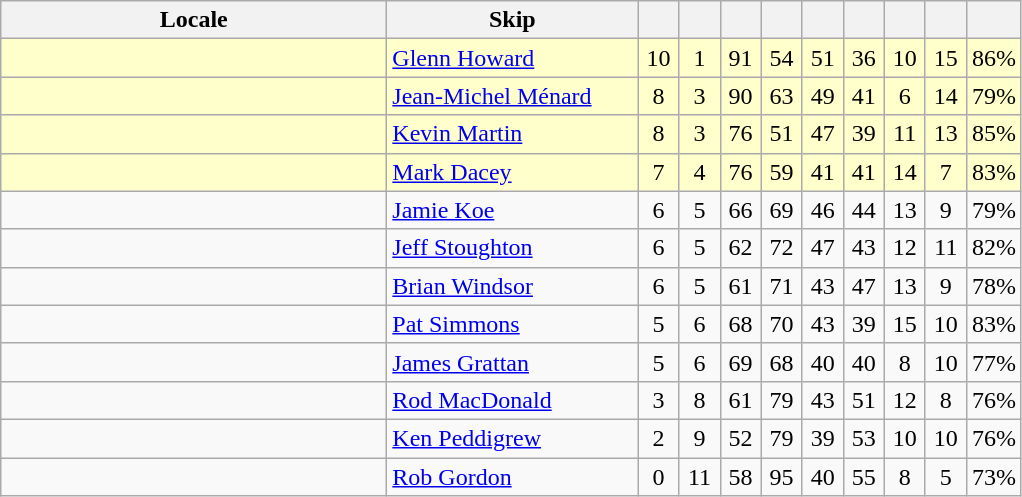<table class=wikitable style="text-align: center;">
<tr>
<th width=250>Locale</th>
<th width=160>Skip</th>
<th width=20></th>
<th width=20></th>
<th width=20></th>
<th width=20></th>
<th width=20></th>
<th width=20></th>
<th width=20></th>
<th width=20></th>
<th width=20></th>
</tr>
<tr bgcolor=#ffffcc>
<td style="text-align: left;"></td>
<td style="text-align: left;"><a href='#'>Glenn Howard</a></td>
<td>10</td>
<td>1</td>
<td>91</td>
<td>54</td>
<td>51</td>
<td>36</td>
<td>10</td>
<td>15</td>
<td>86%</td>
</tr>
<tr bgcolor=#ffffcc>
<td style="text-align: left;"></td>
<td style="text-align: left;"><a href='#'>Jean-Michel Ménard</a></td>
<td>8</td>
<td>3</td>
<td>90</td>
<td>63</td>
<td>49</td>
<td>41</td>
<td>6</td>
<td>14</td>
<td>79%</td>
</tr>
<tr bgcolor=#ffffcc>
<td style="text-align: left;"></td>
<td style="text-align: left;"><a href='#'>Kevin Martin</a></td>
<td>8</td>
<td>3</td>
<td>76</td>
<td>51</td>
<td>47</td>
<td>39</td>
<td>11</td>
<td>13</td>
<td>85%</td>
</tr>
<tr bgcolor=#ffffcc>
<td style="text-align: left;"></td>
<td style="text-align: left;"><a href='#'>Mark Dacey</a></td>
<td>7</td>
<td>4</td>
<td>76</td>
<td>59</td>
<td>41</td>
<td>41</td>
<td>14</td>
<td>7</td>
<td>83%</td>
</tr>
<tr>
<td style="text-align: left;"></td>
<td style="text-align: left;"><a href='#'>Jamie Koe</a></td>
<td>6</td>
<td>5</td>
<td>66</td>
<td>69</td>
<td>46</td>
<td>44</td>
<td>13</td>
<td>9</td>
<td>79%</td>
</tr>
<tr>
<td style="text-align: left;"></td>
<td style="text-align: left;"><a href='#'>Jeff Stoughton</a></td>
<td>6</td>
<td>5</td>
<td>62</td>
<td>72</td>
<td>47</td>
<td>43</td>
<td>12</td>
<td>11</td>
<td>82%</td>
</tr>
<tr>
<td style="text-align: left;"></td>
<td style="text-align: left;"><a href='#'>Brian Windsor</a></td>
<td>6</td>
<td>5</td>
<td>61</td>
<td>71</td>
<td>43</td>
<td>47</td>
<td>13</td>
<td>9</td>
<td>78%</td>
</tr>
<tr>
<td style="text-align: left;"></td>
<td style="text-align: left;"><a href='#'>Pat Simmons</a></td>
<td>5</td>
<td>6</td>
<td>68</td>
<td>70</td>
<td>43</td>
<td>39</td>
<td>15</td>
<td>10</td>
<td>83%</td>
</tr>
<tr>
<td style="text-align: left;"></td>
<td style="text-align: left;"><a href='#'>James Grattan</a></td>
<td>5</td>
<td>6</td>
<td>69</td>
<td>68</td>
<td>40</td>
<td>40</td>
<td>8</td>
<td>10</td>
<td>77%</td>
</tr>
<tr>
<td style="text-align: left;"></td>
<td style="text-align: left;"><a href='#'>Rod MacDonald</a></td>
<td>3</td>
<td>8</td>
<td>61</td>
<td>79</td>
<td>43</td>
<td>51</td>
<td>12</td>
<td>8</td>
<td>76%</td>
</tr>
<tr>
<td style="text-align: left;"></td>
<td style="text-align: left;"><a href='#'>Ken Peddigrew</a></td>
<td>2</td>
<td>9</td>
<td>52</td>
<td>79</td>
<td>39</td>
<td>53</td>
<td>10</td>
<td>10</td>
<td>76%</td>
</tr>
<tr>
<td style="text-align: left;"></td>
<td style="text-align: left;"><a href='#'>Rob Gordon</a></td>
<td>0</td>
<td>11</td>
<td>58</td>
<td>95</td>
<td>40</td>
<td>55</td>
<td>8</td>
<td>5</td>
<td>73%</td>
</tr>
</table>
